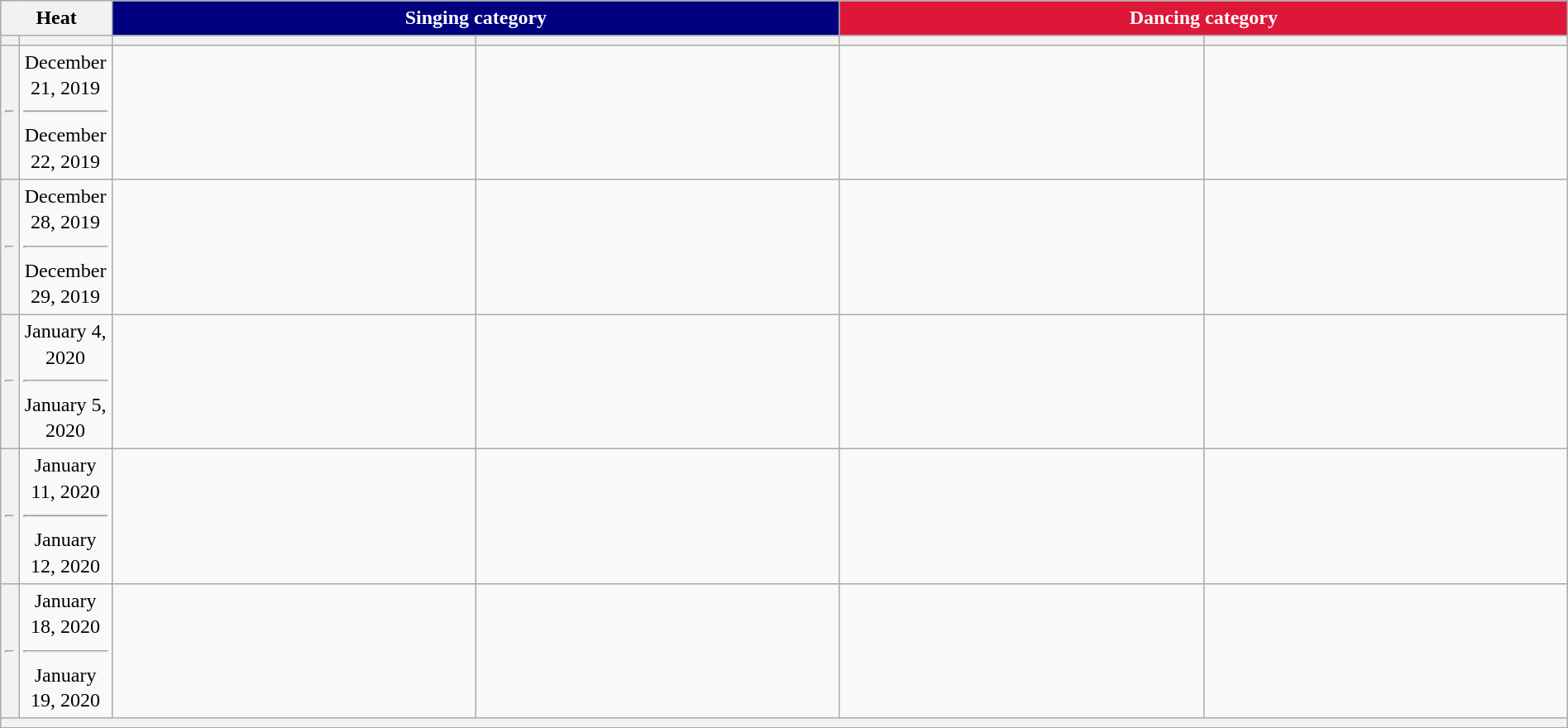<table class="wikitable" style="text-align:center; line-height:1.3em; width:100%;">
<tr>
<th colspan=2 width=02%>Heat</th>
<th colspan=2 style="background:navy; color:white; width:40%;">Singing category</th>
<th colspan=2 style="background:#de1738; color:white; width:40%;">Dancing category</th>
</tr>
<tr>
<th width=01%></th>
<th></th>
<th width=20%></th>
<th width=20%></th>
<th width=20%></th>
<th width=20%></th>
</tr>
<tr>
<th><hr></th>
<td>December 21, 2019<hr>December 22, 2019</td>
<td></td>
<td></td>
<td></td>
<td></td>
</tr>
<tr>
<th><hr></th>
<td>December 28, 2019<hr>December 29, 2019</td>
<td></td>
<td></td>
<td></td>
<td></td>
</tr>
<tr>
<th><hr></th>
<td>January 4, 2020<hr>January 5, 2020</td>
<td></td>
<td></td>
<td></td>
<td></td>
</tr>
<tr>
<th><hr></th>
<td>January 11, 2020<hr>January 12, 2020</td>
<td></td>
<td></td>
<td></td>
<td></td>
</tr>
<tr>
<th><hr></th>
<td>January 18, 2020<hr>January 19, 2020</td>
<td></td>
<td></td>
<td></td>
<td></td>
</tr>
<tr>
<th colspan="6"></th>
</tr>
</table>
